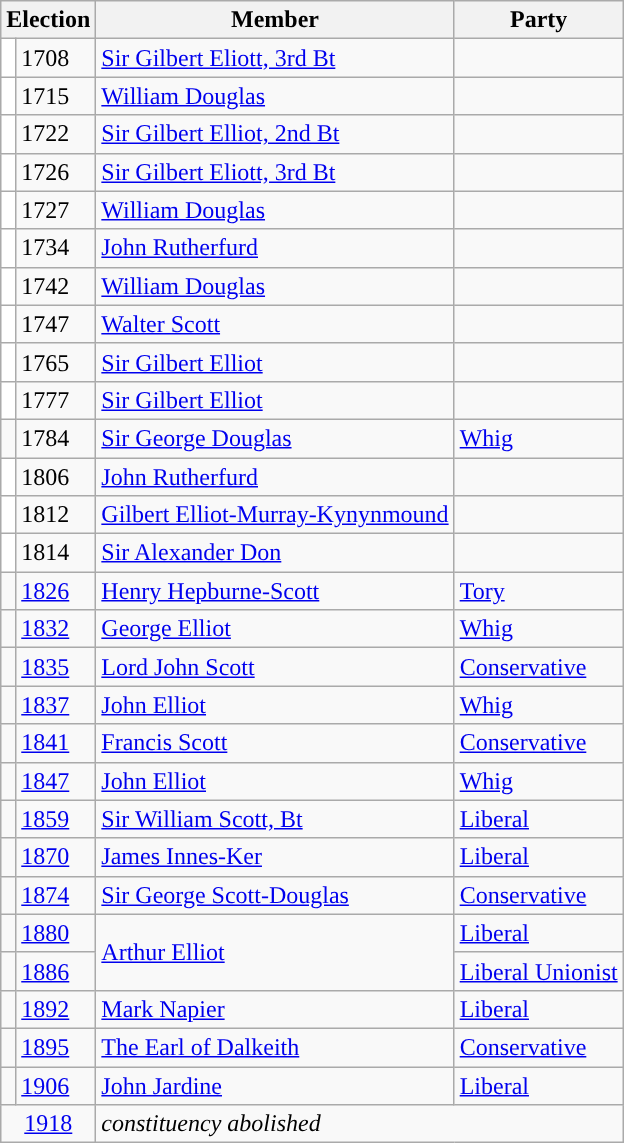<table class="wikitable">
<tr>
<th colspan="2">Election</th>
<th>Member</th>
<th>Party</th>
</tr>
<tr>
<td style="color:inherit;background-color: white"></td>
<td>1708</td>
<td><a href='#'>Sir Gilbert Eliott, 3rd Bt</a></td>
<td></td>
</tr>
<tr>
<td style="color:inherit;background-color: white"></td>
<td>1715</td>
<td><a href='#'>William Douglas</a></td>
<td></td>
</tr>
<tr>
<td style="color:inherit;background-color: white"></td>
<td>1722</td>
<td><a href='#'>Sir Gilbert Elliot, 2nd Bt</a></td>
<td></td>
</tr>
<tr>
<td style="color:inherit;background-color: white"></td>
<td>1726</td>
<td><a href='#'>Sir Gilbert Eliott, 3rd Bt</a></td>
<td></td>
</tr>
<tr>
<td style="color:inherit;background-color: white"></td>
<td>1727</td>
<td><a href='#'>William Douglas</a></td>
<td></td>
</tr>
<tr>
<td style="color:inherit;background-color: white"></td>
<td>1734</td>
<td><a href='#'>John Rutherfurd</a></td>
<td></td>
</tr>
<tr>
<td style="color:inherit;background-color: white"></td>
<td>1742</td>
<td><a href='#'>William Douglas</a></td>
<td></td>
</tr>
<tr>
<td style="color:inherit;background-color: white"></td>
<td>1747</td>
<td><a href='#'>Walter Scott</a></td>
<td></td>
</tr>
<tr>
<td style="color:inherit;background-color: white"></td>
<td>1765</td>
<td><a href='#'>Sir Gilbert Elliot</a></td>
<td></td>
</tr>
<tr>
<td style="color:inherit;background-color: white"></td>
<td>1777</td>
<td><a href='#'>Sir Gilbert Elliot</a></td>
<td></td>
</tr>
<tr>
<td style="color:inherit;background-color: "></td>
<td>1784</td>
<td><a href='#'>Sir George Douglas</a></td>
<td><a href='#'>Whig</a></td>
</tr>
<tr>
<td style="color:inherit;background-color: white"></td>
<td>1806</td>
<td><a href='#'>John Rutherfurd</a></td>
<td></td>
</tr>
<tr>
<td style="color:inherit;background-color: white"></td>
<td>1812</td>
<td><a href='#'>Gilbert Elliot-Murray-Kynynmound</a></td>
<td></td>
</tr>
<tr>
<td style="color:inherit;background-color: white"></td>
<td>1814</td>
<td><a href='#'>Sir Alexander Don</a></td>
<td></td>
</tr>
<tr>
<td style="color:inherit;background-color: "></td>
<td><a href='#'>1826</a></td>
<td><a href='#'>Henry Hepburne-Scott</a></td>
<td><a href='#'>Tory</a></td>
</tr>
<tr>
<td style="color:inherit;background-color: "></td>
<td><a href='#'>1832</a></td>
<td><a href='#'>George Elliot</a></td>
<td><a href='#'>Whig</a></td>
</tr>
<tr>
<td style="color:inherit;background-color: "></td>
<td><a href='#'>1835</a></td>
<td><a href='#'>Lord John Scott</a></td>
<td><a href='#'>Conservative</a></td>
</tr>
<tr>
<td style="color:inherit;background-color: "></td>
<td><a href='#'>1837</a></td>
<td><a href='#'>John Elliot</a></td>
<td><a href='#'>Whig</a></td>
</tr>
<tr>
<td style="color:inherit;background-color: "></td>
<td><a href='#'>1841</a></td>
<td><a href='#'>Francis Scott</a></td>
<td><a href='#'>Conservative</a></td>
</tr>
<tr>
<td style="color:inherit;background-color: "></td>
<td><a href='#'>1847</a></td>
<td><a href='#'>John Elliot</a></td>
<td><a href='#'>Whig</a></td>
</tr>
<tr>
<td style="color:inherit;background-color: "></td>
<td><a href='#'>1859</a></td>
<td><a href='#'>Sir William Scott, Bt</a></td>
<td><a href='#'>Liberal</a></td>
</tr>
<tr>
<td style="color:inherit;background-color: "></td>
<td><a href='#'>1870</a></td>
<td><a href='#'>James Innes-Ker</a></td>
<td><a href='#'>Liberal</a></td>
</tr>
<tr>
<td style="color:inherit;background-color: "></td>
<td><a href='#'>1874</a></td>
<td><a href='#'>Sir George Scott-Douglas</a></td>
<td><a href='#'>Conservative</a></td>
</tr>
<tr>
<td style="color:inherit;background-color: "></td>
<td><a href='#'>1880</a></td>
<td rowspan=2><a href='#'>Arthur Elliot</a></td>
<td><a href='#'>Liberal</a></td>
</tr>
<tr>
<td style="color:inherit;background-color: "></td>
<td><a href='#'>1886</a></td>
<td><a href='#'>Liberal Unionist</a></td>
</tr>
<tr>
<td style="color:inherit;background-color: "></td>
<td><a href='#'>1892</a></td>
<td><a href='#'>Mark Napier</a></td>
<td><a href='#'>Liberal</a></td>
</tr>
<tr>
<td style="color:inherit;background-color: "></td>
<td><a href='#'>1895</a></td>
<td><a href='#'>The Earl of Dalkeith</a></td>
<td><a href='#'>Conservative</a></td>
</tr>
<tr>
<td style="color:inherit;background-color: "></td>
<td><a href='#'>1906</a></td>
<td><a href='#'>John Jardine</a></td>
<td><a href='#'>Liberal</a></td>
</tr>
<tr>
<td colspan="2" align="center"><a href='#'>1918</a></td>
<td colspan="2"><em>constituency abolished</em></td>
</tr>
</table>
